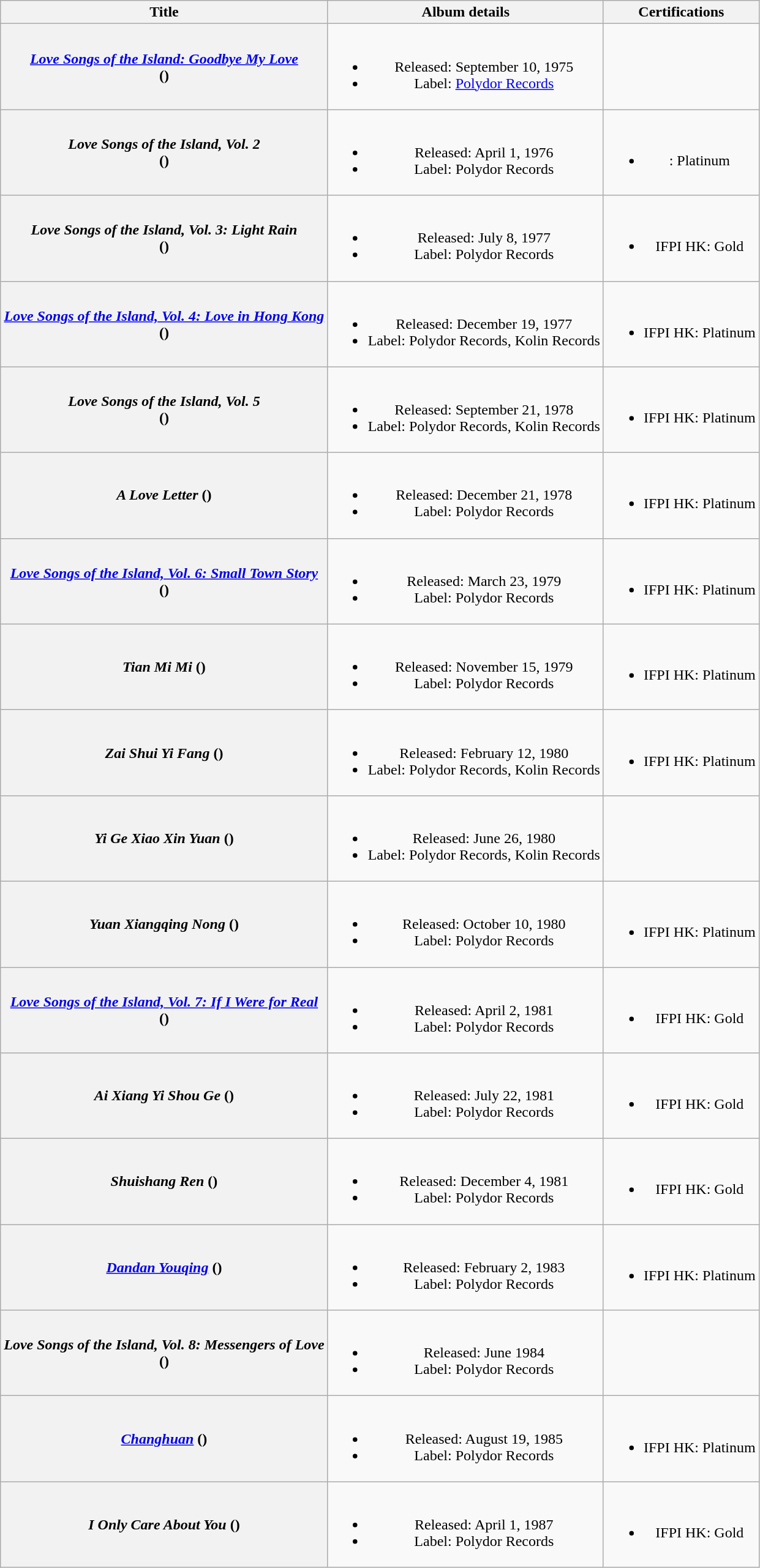<table class="wikitable plainrowheaders" style="text-align:center;">
<tr>
<th>Title</th>
<th>Album details</th>
<th>Certifications</th>
</tr>
<tr>
<th scope="row"><em><a href='#'>Love Songs of the Island: Goodbye My Love</a></em><br>()</th>
<td><br><ul><li>Released: September 10, 1975</li><li>Label: <a href='#'>Polydor Records</a></li></ul></td>
<td></td>
</tr>
<tr>
<th scope="row"><em>Love Songs of the Island, Vol. 2</em><br>()</th>
<td><br><ul><li>Released: April 1, 1976</li><li>Label: Polydor Records</li></ul></td>
<td><br><ul><li>: Platinum</li></ul></td>
</tr>
<tr>
<th scope="row"><em>Love Songs of the Island, Vol. 3: Light Rain</em><br>()</th>
<td><br><ul><li>Released: July 8, 1977</li><li>Label: Polydor Records</li></ul></td>
<td><br><ul><li>IFPI HK: Gold</li></ul></td>
</tr>
<tr>
<th scope="row"><em><a href='#'>Love Songs of the Island, Vol. 4: Love in Hong Kong</a></em><br>()</th>
<td><br><ul><li>Released: December 19, 1977</li><li>Label: Polydor Records, Kolin Records</li></ul></td>
<td><br><ul><li>IFPI HK: Platinum</li></ul></td>
</tr>
<tr>
<th scope="row"><em>Love Songs of the Island, Vol. 5</em><br>()</th>
<td><br><ul><li>Released: September 21, 1978</li><li>Label: Polydor Records, Kolin Records</li></ul></td>
<td><br><ul><li>IFPI HK: Platinum</li></ul></td>
</tr>
<tr>
<th scope="row"><em>A Love Letter</em> ()</th>
<td><br><ul><li>Released: December 21, 1978</li><li>Label: Polydor Records</li></ul></td>
<td><br><ul><li>IFPI HK: Platinum</li></ul></td>
</tr>
<tr>
<th scope="row"><em><a href='#'>Love Songs of the Island, Vol. 6: Small Town Story</a></em><br>()</th>
<td><br><ul><li>Released: March 23, 1979</li><li>Label: Polydor Records</li></ul></td>
<td><br><ul><li>IFPI HK: Platinum</li></ul></td>
</tr>
<tr>
<th scope="row"><em>Tian Mi Mi</em> ()</th>
<td><br><ul><li>Released: November 15, 1979</li><li>Label: Polydor Records</li></ul></td>
<td><br><ul><li>IFPI HK: Platinum</li></ul></td>
</tr>
<tr>
<th scope="row"><em>Zai Shui Yi Fang</em> ()</th>
<td><br><ul><li>Released: February 12, 1980</li><li>Label: Polydor Records, Kolin Records</li></ul></td>
<td><br><ul><li>IFPI HK: Platinum</li></ul></td>
</tr>
<tr>
<th scope="row"><em>Yi Ge Xiao Xin Yuan</em> ()</th>
<td><br><ul><li>Released: June 26, 1980</li><li>Label: Polydor Records, Kolin Records</li></ul></td>
<td></td>
</tr>
<tr>
<th scope="row"><em>Yuan Xiangqing Nong</em> ()</th>
<td><br><ul><li>Released: October 10, 1980</li><li>Label: Polydor Records</li></ul></td>
<td><br><ul><li>IFPI HK: Platinum</li></ul></td>
</tr>
<tr>
<th scope="row"><em><a href='#'>Love Songs of the Island, Vol. 7: If I Were for Real</a></em><br>()</th>
<td><br><ul><li>Released: April 2, 1981</li><li>Label: Polydor Records</li></ul></td>
<td><br><ul><li>IFPI HK: Gold</li></ul></td>
</tr>
<tr>
<th scope="row"><em>Ai Xiang Yi Shou Ge</em> ()</th>
<td><br><ul><li>Released: July 22, 1981</li><li>Label: Polydor Records</li></ul></td>
<td><br><ul><li>IFPI HK: Gold</li></ul></td>
</tr>
<tr>
<th scope="row"><em>Shuishang Ren</em> ()</th>
<td><br><ul><li>Released: December 4, 1981</li><li>Label: Polydor Records</li></ul></td>
<td><br><ul><li>IFPI HK: Gold</li></ul></td>
</tr>
<tr>
<th scope="row"><em><a href='#'>Dandan Youqing</a></em> ()</th>
<td><br><ul><li>Released: February 2, 1983</li><li>Label: Polydor Records</li></ul></td>
<td><br><ul><li>IFPI HK: Platinum</li></ul></td>
</tr>
<tr>
<th scope="row"><em>Love Songs of the Island, Vol. 8: Messengers of Love</em><br>()</th>
<td><br><ul><li>Released: June 1984</li><li>Label: Polydor Records</li></ul></td>
<td></td>
</tr>
<tr>
<th scope="row"><em><a href='#'>Changhuan</a></em> ()</th>
<td><br><ul><li>Released: August 19, 1985</li><li>Label: Polydor Records</li></ul></td>
<td><br><ul><li>IFPI HK: Platinum</li></ul></td>
</tr>
<tr>
<th scope="row"><em>I Only Care About You</em> ()</th>
<td><br><ul><li>Released: April 1, 1987</li><li>Label: Polydor Records</li></ul></td>
<td><br><ul><li>IFPI HK: Gold</li></ul></td>
</tr>
</table>
